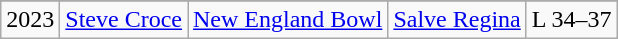<table class="wikitable">
<tr>
</tr>
<tr>
<td>2023</td>
<td><a href='#'>Steve Croce</a></td>
<td><a href='#'>New England Bowl</a></td>
<td><a href='#'>Salve Regina</a></td>
<td>L 34–37</td>
</tr>
</table>
